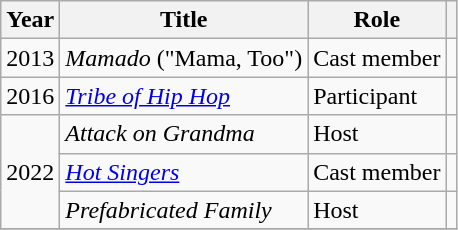<table class="wikitable">
<tr>
<th>Year</th>
<th>Title</th>
<th>Role</th>
<th class="unsortable"></th>
</tr>
<tr>
<td>2013</td>
<td><em>Mamado</em> ("Mama, Too")</td>
<td>Cast member</td>
<td></td>
</tr>
<tr>
<td>2016</td>
<td><em><a href='#'>Tribe of Hip Hop</a></em></td>
<td>Participant</td>
<td></td>
</tr>
<tr>
<td rowspan=3>2022</td>
<td><em>Attack on Grandma</em></td>
<td>Host</td>
<td></td>
</tr>
<tr>
<td><em><a href='#'>Hot Singers</a></em></td>
<td>Cast member</td>
<td></td>
</tr>
<tr>
<td><em>Prefabricated Family</em></td>
<td>Host</td>
<td></td>
</tr>
<tr>
</tr>
</table>
